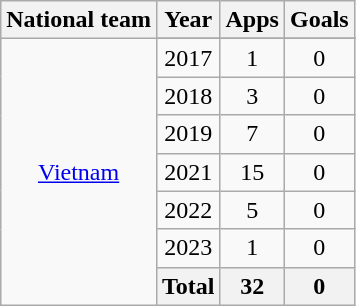<table class="wikitable" style="text-align:center">
<tr>
<th>National team</th>
<th>Year</th>
<th>Apps</th>
<th>Goals</th>
</tr>
<tr>
<td rowspan="11"><a href='#'>Vietnam</a></td>
</tr>
<tr>
<td>2017</td>
<td>1</td>
<td>0</td>
</tr>
<tr>
<td>2018</td>
<td>3</td>
<td>0</td>
</tr>
<tr>
<td>2019</td>
<td>7</td>
<td>0</td>
</tr>
<tr>
<td>2021</td>
<td>15</td>
<td>0</td>
</tr>
<tr>
<td>2022</td>
<td>5</td>
<td>0</td>
</tr>
<tr>
<td>2023</td>
<td>1</td>
<td>0</td>
</tr>
<tr>
<th colspan=1>Total</th>
<th>32</th>
<th>0</th>
</tr>
</table>
